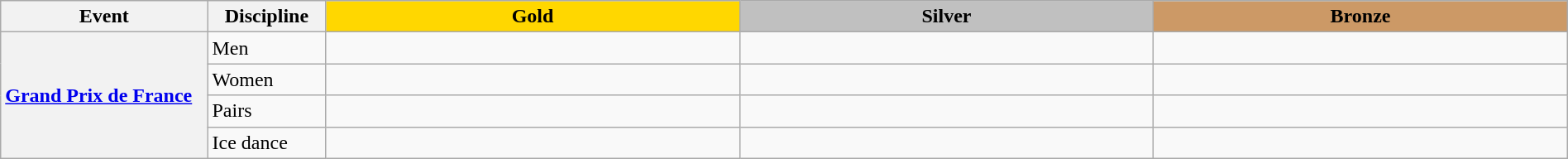<table class="wikitable unsortable" style="text-align:left; width:100%;">
<tr>
<th scope="col" style="width:10%">Event</th>
<th scope="col" style="width:5%">Discipline</th>
<td scope="col" style="text-align:center; width:20%; background:gold"><strong>Gold</strong></td>
<td scope="col" style="text-align:center; width:20%; background:silver"><strong>Silver</strong></td>
<td scope="col" style="text-align:center; width:20%; background:#c96"><strong>Bronze</strong></td>
</tr>
<tr>
<th scope="row" style="text-align:left" rowspan="4"> <a href='#'>Grand Prix de France</a></th>
<td>Men</td>
<td></td>
<td></td>
<td></td>
</tr>
<tr>
<td>Women</td>
<td></td>
<td></td>
<td></td>
</tr>
<tr>
<td>Pairs</td>
<td></td>
<td></td>
<td></td>
</tr>
<tr>
<td>Ice dance</td>
<td></td>
<td></td>
<td></td>
</tr>
</table>
